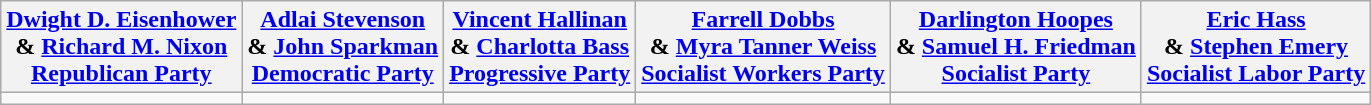<table class="wikitable" style="text-align:center;">
<tr>
<th><a href='#'>Dwight D. Eisenhower</a><br> & <a href='#'>Richard M. Nixon</a><br><a href='#'>Republican Party</a></th>
<th><a href='#'>Adlai Stevenson</a><br> & <a href='#'>John Sparkman</a><br><a href='#'>Democratic Party</a></th>
<th><a href='#'>Vincent Hallinan</a><br> & <a href='#'>Charlotta Bass</a><br><a href='#'>Progressive Party</a></th>
<th><a href='#'>Farrell Dobbs</a><br> & <a href='#'>Myra Tanner Weiss</a><br><a href='#'>Socialist Workers Party</a></th>
<th><a href='#'>Darlington Hoopes</a><br> & <a href='#'>Samuel H. Friedman</a><br><a href='#'>Socialist Party</a></th>
<th><a href='#'>Eric Hass</a><br> & <a href='#'>Stephen Emery</a><br><a href='#'>Socialist Labor Party</a></th>
</tr>
<tr>
<td></td>
<td></td>
<td></td>
<td></td>
<td></td>
<td></td>
</tr>
</table>
